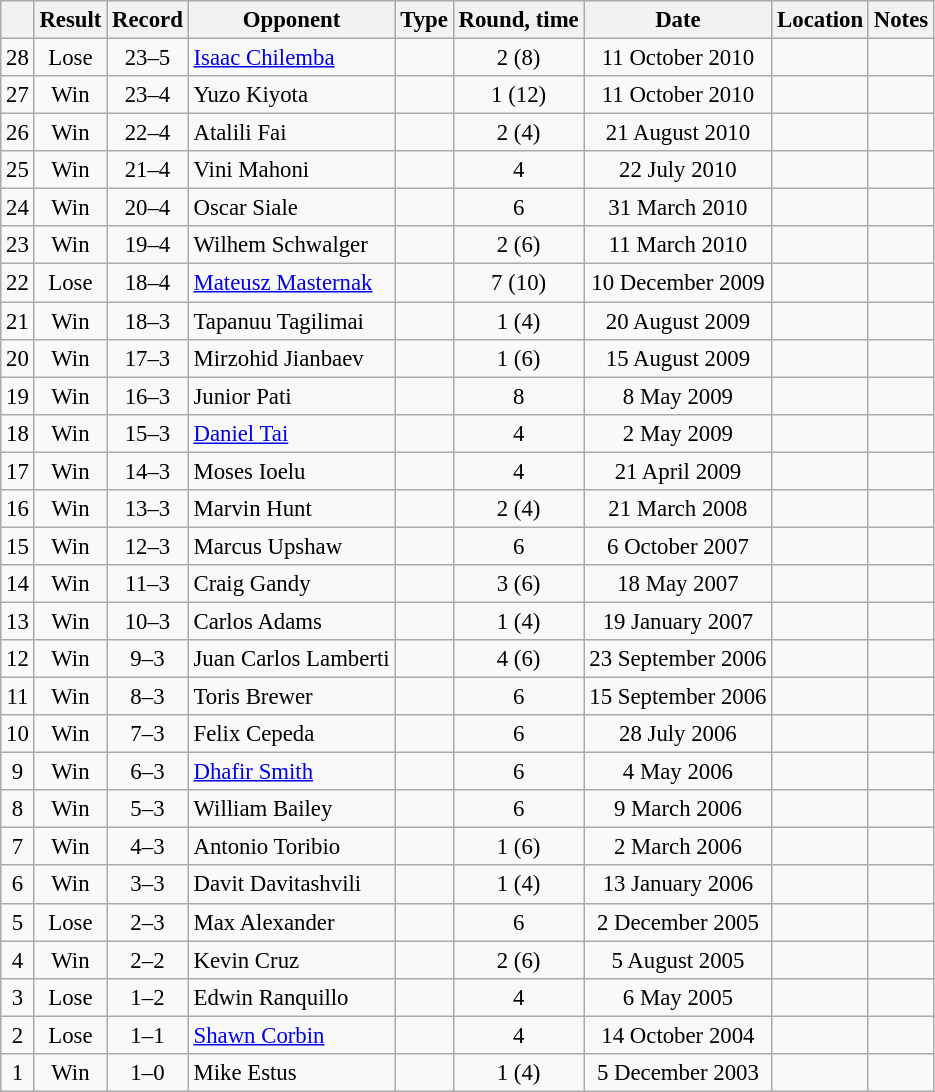<table class="wikitable" style="text-align:center; font-size:95%">
<tr>
<th></th>
<th>Result</th>
<th>Record</th>
<th>Opponent</th>
<th>Type</th>
<th>Round, time</th>
<th>Date</th>
<th>Location</th>
<th>Notes</th>
</tr>
<tr>
<td>28</td>
<td>Lose</td>
<td>23–5</td>
<td style="text-align:left;"> <a href='#'>Isaac Chilemba</a></td>
<td></td>
<td>2 (8) </td>
<td>11 October 2010</td>
<td style="text-align:left;"> </td>
<td></td>
</tr>
<tr>
<td>27</td>
<td>Win</td>
<td>23–4</td>
<td style="text-align:left;"> Yuzo Kiyota</td>
<td></td>
<td>1 (12) </td>
<td>11 October 2010</td>
<td style="text-align:left;"> </td>
<td style="text-align:left;"></td>
</tr>
<tr>
<td>26</td>
<td>Win</td>
<td>22–4</td>
<td style="text-align:left;"> Atalili Fai</td>
<td></td>
<td>2 (4) </td>
<td>21 August 2010</td>
<td style="text-align:left;"> </td>
<td></td>
</tr>
<tr>
<td>25</td>
<td>Win</td>
<td>21–4</td>
<td style="text-align:left;"> Vini Mahoni</td>
<td></td>
<td>4</td>
<td>22 July 2010</td>
<td style="text-align:left;"> </td>
<td></td>
</tr>
<tr>
<td>24</td>
<td>Win</td>
<td>20–4</td>
<td style="text-align:left;"> Oscar Siale</td>
<td></td>
<td>6</td>
<td>31 March 2010</td>
<td style="text-align:left;"> </td>
<td></td>
</tr>
<tr>
<td>23</td>
<td>Win</td>
<td>19–4</td>
<td style="text-align:left;"> Wilhem Schwalger</td>
<td></td>
<td>2 (6) </td>
<td>11 March 2010</td>
<td style="text-align:left;"> </td>
<td></td>
</tr>
<tr>
<td>22</td>
<td>Lose</td>
<td>18–4</td>
<td style="text-align:left;"> <a href='#'>Mateusz Masternak</a></td>
<td></td>
<td>7 (10) </td>
<td>10 December 2009</td>
<td style="text-align:left;"> </td>
<td style="text-align:left;"></td>
</tr>
<tr>
<td>21</td>
<td>Win</td>
<td>18–3</td>
<td style="text-align:left;"> Tapanuu Tagilimai</td>
<td></td>
<td>1 (4) </td>
<td>20 August 2009</td>
<td style="text-align:left;"> </td>
<td></td>
</tr>
<tr>
<td>20</td>
<td>Win</td>
<td>17–3</td>
<td style="text-align:left;"> Mirzohid Jianbaev</td>
<td></td>
<td>1 (6) </td>
<td>15 August 2009</td>
<td style="text-align:left;"> </td>
<td></td>
</tr>
<tr>
<td>19</td>
<td>Win</td>
<td>16–3</td>
<td style="text-align:left;"> Junior Pati</td>
<td></td>
<td>8</td>
<td>8 May 2009</td>
<td style="text-align:left;"> </td>
<td></td>
</tr>
<tr>
<td>18</td>
<td>Win</td>
<td>15–3</td>
<td style="text-align:left;"> <a href='#'>Daniel Tai</a></td>
<td></td>
<td>4</td>
<td>2 May 2009</td>
<td style="text-align:left;"> </td>
<td></td>
</tr>
<tr>
<td>17</td>
<td>Win</td>
<td>14–3</td>
<td style="text-align:left;"> Moses Ioelu</td>
<td></td>
<td>4</td>
<td>21 April 2009</td>
<td style="text-align:left;"> </td>
<td></td>
</tr>
<tr>
<td>16</td>
<td>Win</td>
<td>13–3</td>
<td style="text-align:left;"> Marvin Hunt</td>
<td></td>
<td>2 (4) </td>
<td>21 March 2008</td>
<td style="text-align:left;"> </td>
<td></td>
</tr>
<tr>
<td>15</td>
<td>Win</td>
<td>12–3</td>
<td style="text-align:left;"> Marcus Upshaw</td>
<td></td>
<td>6</td>
<td>6 October 2007</td>
<td style="text-align:left;"> </td>
<td></td>
</tr>
<tr>
<td>14</td>
<td>Win</td>
<td>11–3</td>
<td style="text-align:left;"> Craig Gandy</td>
<td></td>
<td>3 (6)</td>
<td>18 May 2007</td>
<td style="text-align:left;"> </td>
<td></td>
</tr>
<tr>
<td>13</td>
<td>Win</td>
<td>10–3</td>
<td style="text-align:left;"> Carlos Adams</td>
<td></td>
<td>1 (4) </td>
<td>19 January 2007</td>
<td style="text-align:left;"> </td>
<td></td>
</tr>
<tr>
<td>12</td>
<td>Win</td>
<td>9–3</td>
<td style="text-align:left;"> Juan Carlos Lamberti</td>
<td></td>
<td>4 (6) </td>
<td>23 September 2006</td>
<td style="text-align:left;"> </td>
<td></td>
</tr>
<tr>
<td>11</td>
<td>Win</td>
<td>8–3</td>
<td style="text-align:left;"> Toris Brewer</td>
<td></td>
<td>6</td>
<td>15 September 2006</td>
<td style="text-align:left;"> </td>
<td></td>
</tr>
<tr>
<td>10</td>
<td>Win</td>
<td>7–3</td>
<td style="text-align:left;"> Felix Cepeda</td>
<td></td>
<td>6</td>
<td>28 July 2006</td>
<td style="text-align:left;"> </td>
<td></td>
</tr>
<tr>
<td>9</td>
<td>Win</td>
<td>6–3</td>
<td style="text-align:left;"> <a href='#'>Dhafir Smith</a></td>
<td></td>
<td>6</td>
<td>4 May 2006</td>
<td style="text-align:left;"> </td>
<td></td>
</tr>
<tr>
<td>8</td>
<td>Win</td>
<td>5–3</td>
<td style="text-align:left;"> William Bailey</td>
<td></td>
<td>6</td>
<td>9 March 2006</td>
<td style="text-align:left;"> </td>
<td></td>
</tr>
<tr>
<td>7</td>
<td>Win</td>
<td>4–3</td>
<td style="text-align:left;"> Antonio Toribio</td>
<td></td>
<td>1 (6) </td>
<td>2 March 2006</td>
<td style="text-align:left;"> </td>
<td></td>
</tr>
<tr>
<td>6</td>
<td>Win</td>
<td>3–3</td>
<td style="text-align:left;"> Davit Davitashvili</td>
<td></td>
<td>1 (4) </td>
<td>13 January 2006</td>
<td style="text-align:left;"> </td>
<td></td>
</tr>
<tr>
<td>5</td>
<td>Lose</td>
<td>2–3</td>
<td style="text-align:left;"> Max Alexander</td>
<td></td>
<td>6</td>
<td>2 December 2005</td>
<td style="text-align:left;"> </td>
<td></td>
</tr>
<tr>
<td>4</td>
<td>Win</td>
<td>2–2</td>
<td style="text-align:left;"> Kevin Cruz</td>
<td></td>
<td>2 (6) </td>
<td>5 August 2005</td>
<td style="text-align:left;"> </td>
<td></td>
</tr>
<tr>
<td>3</td>
<td>Lose</td>
<td>1–2</td>
<td style="text-align:left;"> Edwin Ranquillo</td>
<td></td>
<td>4</td>
<td>6 May 2005</td>
<td style="text-align:left;"> </td>
<td></td>
</tr>
<tr>
<td>2</td>
<td>Lose</td>
<td>1–1</td>
<td style="text-align:left;"> <a href='#'>Shawn Corbin</a></td>
<td></td>
<td>4</td>
<td>14 October 2004</td>
<td style="text-align:left;"> </td>
<td></td>
</tr>
<tr>
<td>1</td>
<td>Win</td>
<td>1–0</td>
<td style="text-align:left;"> Mike Estus</td>
<td></td>
<td>1 (4) </td>
<td>5 December 2003</td>
<td style="text-align:left;"> </td>
<td style="text-align:left;"></td>
</tr>
</table>
